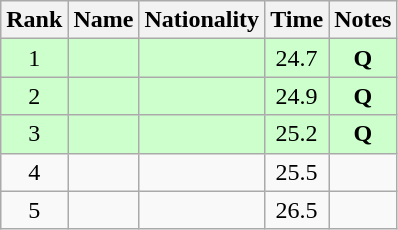<table class="wikitable sortable" style="text-align:center">
<tr>
<th>Rank</th>
<th>Name</th>
<th>Nationality</th>
<th>Time</th>
<th>Notes</th>
</tr>
<tr bgcolor=ccffcc>
<td>1</td>
<td align=left></td>
<td align=left></td>
<td>24.7</td>
<td><strong>Q</strong></td>
</tr>
<tr bgcolor=ccffcc>
<td>2</td>
<td align=left></td>
<td align=left></td>
<td>24.9</td>
<td><strong>Q</strong></td>
</tr>
<tr bgcolor=ccffcc>
<td>3</td>
<td align=left></td>
<td align=left></td>
<td>25.2</td>
<td><strong>Q</strong></td>
</tr>
<tr>
<td>4</td>
<td align=left></td>
<td align=left></td>
<td>25.5</td>
<td></td>
</tr>
<tr>
<td>5</td>
<td align=left></td>
<td align=left></td>
<td>26.5</td>
<td></td>
</tr>
</table>
